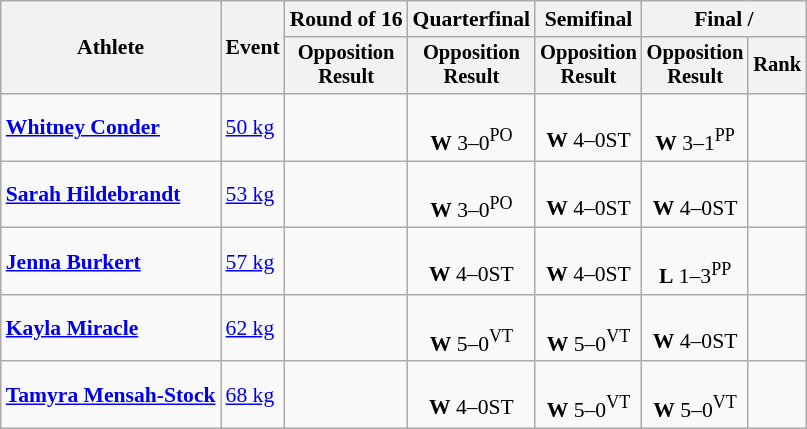<table class=wikitable style=font-size:90%;text-align:center>
<tr>
<th rowspan=2>Athlete</th>
<th rowspan=2>Event</th>
<th>Round of 16</th>
<th>Quarterfinal</th>
<th>Semifinal</th>
<th colspan=2>Final / </th>
</tr>
<tr style=font-size:95%>
<th>Opposition<br>Result</th>
<th>Opposition<br>Result</th>
<th>Opposition<br>Result</th>
<th>Opposition<br>Result</th>
<th>Rank</th>
</tr>
<tr>
<td align=left><strong><a href='#'>Whitney Conder</a></strong></td>
<td align=left><a href='#'>50 kg</a></td>
<td></td>
<td><br><strong>W</strong> 3–0<sup>PO</sup></td>
<td><br><strong>W</strong> 4–0ST</td>
<td><br><strong>W</strong> 3–1<sup>PP</sup></td>
<td></td>
</tr>
<tr>
<td align=left><strong><a href='#'>Sarah Hildebrandt</a></strong></td>
<td align=left><a href='#'>53 kg</a></td>
<td></td>
<td><br><strong>W</strong> 3–0<sup>PO</sup></td>
<td><br><strong>W</strong> 4–0ST</td>
<td><br><strong>W</strong> 4–0ST</td>
<td></td>
</tr>
<tr>
<td align=left><strong><a href='#'>Jenna Burkert</a></strong></td>
<td align=left><a href='#'>57 kg</a></td>
<td></td>
<td><br><strong>W</strong> 4–0ST</td>
<td><br><strong>W</strong> 4–0ST</td>
<td><br><strong>L</strong> 1–3<sup>PP</sup></td>
<td></td>
</tr>
<tr>
<td align=left><strong><a href='#'>Kayla Miracle</a></strong></td>
<td align=left><a href='#'>62 kg</a></td>
<td></td>
<td><br><strong>W</strong> 5–0<sup>VT</sup></td>
<td><br><strong>W</strong> 5–0<sup>VT</sup></td>
<td><br><strong>W</strong> 4–0ST</td>
<td></td>
</tr>
<tr>
<td align=left><strong><a href='#'>Tamyra Mensah-Stock</a></strong></td>
<td align=left><a href='#'>68 kg</a></td>
<td></td>
<td><br><strong>W</strong> 4–0ST</td>
<td><br><strong>W</strong> 5–0<sup>VT</sup></td>
<td><br><strong>W</strong> 5–0<sup>VT</sup></td>
<td></td>
</tr>
</table>
